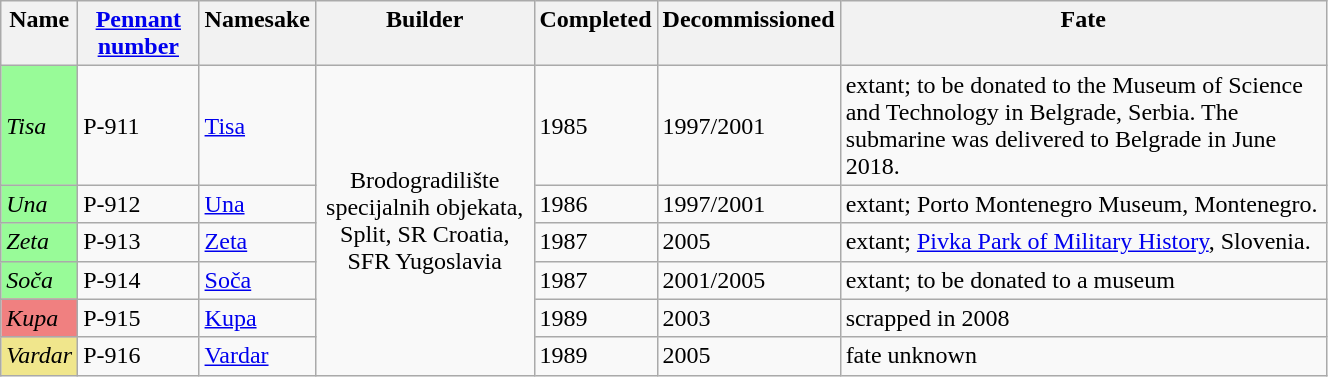<table class=wikitable width=70%>
<tr valign=top>
<th>Name</th>
<th><a href='#'>Pennant number</a></th>
<th>Namesake</th>
<th>Builder</th>
<th>Completed</th>
<th>Decommissioned</th>
<th>Fate</th>
</tr>
<tr valign=middle>
<td bgcolor="PaleGreen"><em>Tisa</em></td>
<td>P-911</td>
<td><a href='#'>Tisa</a></td>
<td align=center rowspan=6>Brodogradilište specijalnih objekata,<br>Split, SR Croatia, SFR Yugoslavia</td>
<td>1985</td>
<td>1997/2001</td>
<td>extant; to be donated to the Museum of Science and Technology in Belgrade, Serbia.  The submarine was delivered to Belgrade in June 2018.</td>
</tr>
<tr valign=middle>
<td bgcolor="PaleGreen"><em>Una</em></td>
<td>P-912</td>
<td><a href='#'>Una</a></td>
<td>1986</td>
<td>1997/2001</td>
<td>extant; Porto Montenegro Museum, Montenegro.</td>
</tr>
<tr valign=middle>
<td bgcolor="PaleGreen"><em>Zeta</em></td>
<td>P-913</td>
<td><a href='#'>Zeta</a></td>
<td>1987</td>
<td>2005</td>
<td>extant; <a href='#'>Pivka Park of Military History</a>, Slovenia.</td>
</tr>
<tr valign=middle>
<td bgcolor="PaleGreen"><em>Soča</em></td>
<td>P-914</td>
<td><a href='#'>Soča</a></td>
<td>1987</td>
<td>2001/2005</td>
<td>extant; to be donated to a museum</td>
</tr>
<tr valign=middle>
<td bgcolor="LightCoral"><em>Kupa</em></td>
<td>P-915</td>
<td><a href='#'>Kupa</a></td>
<td>1989</td>
<td>2003</td>
<td>scrapped in 2008</td>
</tr>
<tr valign=middle>
<td bgcolor="Khaki"><em>Vardar</em></td>
<td>P-916</td>
<td><a href='#'>Vardar</a></td>
<td>1989</td>
<td>2005</td>
<td>fate unknown</td>
</tr>
</table>
